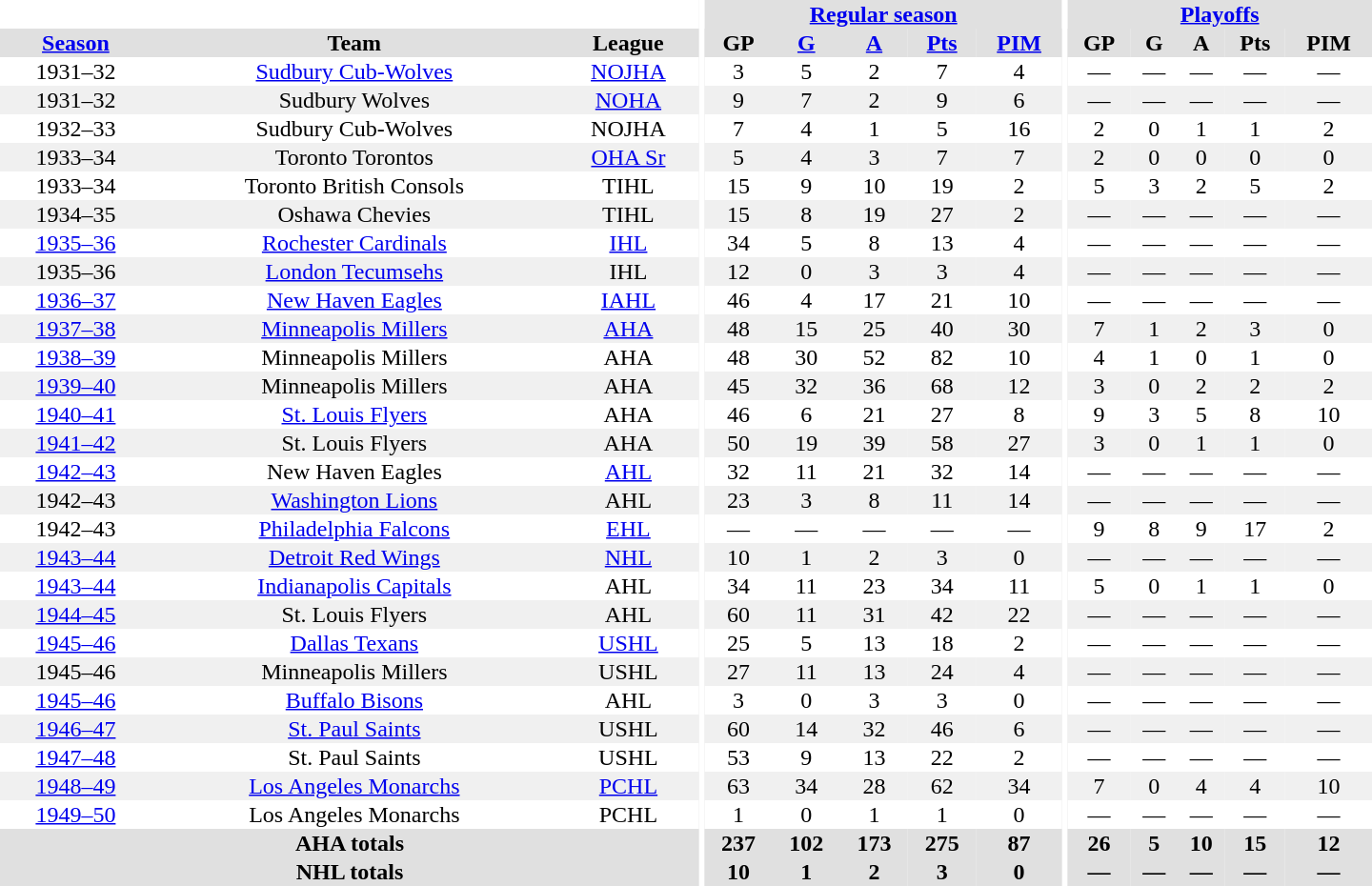<table border="0" cellpadding="1" cellspacing="0" style="text-align:center; width:60em">
<tr bgcolor="#e0e0e0">
<th colspan="3" bgcolor="#ffffff"></th>
<th rowspan="100" bgcolor="#ffffff"></th>
<th colspan="5"><a href='#'>Regular season</a></th>
<th rowspan="100" bgcolor="#ffffff"></th>
<th colspan="5"><a href='#'>Playoffs</a></th>
</tr>
<tr bgcolor="#e0e0e0">
<th><a href='#'>Season</a></th>
<th>Team</th>
<th>League</th>
<th>GP</th>
<th><a href='#'>G</a></th>
<th><a href='#'>A</a></th>
<th><a href='#'>Pts</a></th>
<th><a href='#'>PIM</a></th>
<th>GP</th>
<th>G</th>
<th>A</th>
<th>Pts</th>
<th>PIM</th>
</tr>
<tr>
<td>1931–32</td>
<td><a href='#'>Sudbury Cub-Wolves</a></td>
<td><a href='#'>NOJHA</a></td>
<td>3</td>
<td>5</td>
<td>2</td>
<td>7</td>
<td>4</td>
<td>—</td>
<td>—</td>
<td>—</td>
<td>—</td>
<td>—</td>
</tr>
<tr bgcolor="#f0f0f0">
<td>1931–32</td>
<td>Sudbury Wolves</td>
<td><a href='#'>NOHA</a></td>
<td>9</td>
<td>7</td>
<td>2</td>
<td>9</td>
<td>6</td>
<td>—</td>
<td>—</td>
<td>—</td>
<td>—</td>
<td>—</td>
</tr>
<tr>
<td>1932–33</td>
<td>Sudbury Cub-Wolves</td>
<td>NOJHA</td>
<td>7</td>
<td>4</td>
<td>1</td>
<td>5</td>
<td>16</td>
<td>2</td>
<td>0</td>
<td>1</td>
<td>1</td>
<td>2</td>
</tr>
<tr bgcolor="#f0f0f0">
<td>1933–34</td>
<td>Toronto Torontos</td>
<td><a href='#'>OHA Sr</a></td>
<td>5</td>
<td>4</td>
<td>3</td>
<td>7</td>
<td>7</td>
<td>2</td>
<td>0</td>
<td>0</td>
<td>0</td>
<td>0</td>
</tr>
<tr>
<td>1933–34</td>
<td>Toronto British Consols</td>
<td>TIHL</td>
<td>15</td>
<td>9</td>
<td>10</td>
<td>19</td>
<td>2</td>
<td>5</td>
<td>3</td>
<td>2</td>
<td>5</td>
<td>2</td>
</tr>
<tr bgcolor="#f0f0f0">
<td>1934–35</td>
<td>Oshawa Chevies</td>
<td>TIHL</td>
<td>15</td>
<td>8</td>
<td>19</td>
<td>27</td>
<td>2</td>
<td>—</td>
<td>—</td>
<td>—</td>
<td>—</td>
<td>—</td>
</tr>
<tr>
<td><a href='#'>1935–36</a></td>
<td><a href='#'>Rochester Cardinals</a></td>
<td><a href='#'>IHL</a></td>
<td>34</td>
<td>5</td>
<td>8</td>
<td>13</td>
<td>4</td>
<td>—</td>
<td>—</td>
<td>—</td>
<td>—</td>
<td>—</td>
</tr>
<tr bgcolor="#f0f0f0">
<td>1935–36</td>
<td><a href='#'>London Tecumsehs</a></td>
<td>IHL</td>
<td>12</td>
<td>0</td>
<td>3</td>
<td>3</td>
<td>4</td>
<td>—</td>
<td>—</td>
<td>—</td>
<td>—</td>
<td>—</td>
</tr>
<tr>
<td><a href='#'>1936–37</a></td>
<td><a href='#'>New Haven Eagles</a></td>
<td><a href='#'>IAHL</a></td>
<td>46</td>
<td>4</td>
<td>17</td>
<td>21</td>
<td>10</td>
<td>—</td>
<td>—</td>
<td>—</td>
<td>—</td>
<td>—</td>
</tr>
<tr bgcolor="#f0f0f0">
<td><a href='#'>1937–38</a></td>
<td><a href='#'>Minneapolis Millers</a></td>
<td><a href='#'>AHA</a></td>
<td>48</td>
<td>15</td>
<td>25</td>
<td>40</td>
<td>30</td>
<td>7</td>
<td>1</td>
<td>2</td>
<td>3</td>
<td>0</td>
</tr>
<tr>
<td><a href='#'>1938–39</a></td>
<td>Minneapolis Millers</td>
<td>AHA</td>
<td>48</td>
<td>30</td>
<td>52</td>
<td>82</td>
<td>10</td>
<td>4</td>
<td>1</td>
<td>0</td>
<td>1</td>
<td>0</td>
</tr>
<tr bgcolor="#f0f0f0">
<td><a href='#'>1939–40</a></td>
<td>Minneapolis Millers</td>
<td>AHA</td>
<td>45</td>
<td>32</td>
<td>36</td>
<td>68</td>
<td>12</td>
<td>3</td>
<td>0</td>
<td>2</td>
<td>2</td>
<td>2</td>
</tr>
<tr>
<td><a href='#'>1940–41</a></td>
<td><a href='#'>St. Louis Flyers</a></td>
<td>AHA</td>
<td>46</td>
<td>6</td>
<td>21</td>
<td>27</td>
<td>8</td>
<td>9</td>
<td>3</td>
<td>5</td>
<td>8</td>
<td>10</td>
</tr>
<tr bgcolor="#f0f0f0">
<td><a href='#'>1941–42</a></td>
<td>St. Louis Flyers</td>
<td>AHA</td>
<td>50</td>
<td>19</td>
<td>39</td>
<td>58</td>
<td>27</td>
<td>3</td>
<td>0</td>
<td>1</td>
<td>1</td>
<td>0</td>
</tr>
<tr>
<td><a href='#'>1942–43</a></td>
<td>New Haven Eagles</td>
<td><a href='#'>AHL</a></td>
<td>32</td>
<td>11</td>
<td>21</td>
<td>32</td>
<td>14</td>
<td>—</td>
<td>—</td>
<td>—</td>
<td>—</td>
<td>—</td>
</tr>
<tr bgcolor="#f0f0f0">
<td>1942–43</td>
<td><a href='#'>Washington Lions</a></td>
<td>AHL</td>
<td>23</td>
<td>3</td>
<td>8</td>
<td>11</td>
<td>14</td>
<td>—</td>
<td>—</td>
<td>—</td>
<td>—</td>
<td>—</td>
</tr>
<tr>
<td>1942–43</td>
<td><a href='#'>Philadelphia Falcons</a></td>
<td><a href='#'>EHL</a></td>
<td>—</td>
<td>—</td>
<td>—</td>
<td>—</td>
<td>—</td>
<td>9</td>
<td>8</td>
<td>9</td>
<td>17</td>
<td>2</td>
</tr>
<tr bgcolor="#f0f0f0">
<td><a href='#'>1943–44</a></td>
<td><a href='#'>Detroit Red Wings</a></td>
<td><a href='#'>NHL</a></td>
<td>10</td>
<td>1</td>
<td>2</td>
<td>3</td>
<td>0</td>
<td>—</td>
<td>—</td>
<td>—</td>
<td>—</td>
<td>—</td>
</tr>
<tr>
<td><a href='#'>1943–44</a></td>
<td><a href='#'>Indianapolis Capitals</a></td>
<td>AHL</td>
<td>34</td>
<td>11</td>
<td>23</td>
<td>34</td>
<td>11</td>
<td>5</td>
<td>0</td>
<td>1</td>
<td>1</td>
<td>0</td>
</tr>
<tr bgcolor="#f0f0f0">
<td><a href='#'>1944–45</a></td>
<td>St. Louis Flyers</td>
<td>AHL</td>
<td>60</td>
<td>11</td>
<td>31</td>
<td>42</td>
<td>22</td>
<td>—</td>
<td>—</td>
<td>—</td>
<td>—</td>
<td>—</td>
</tr>
<tr>
<td><a href='#'>1945–46</a></td>
<td><a href='#'>Dallas Texans</a></td>
<td><a href='#'>USHL</a></td>
<td>25</td>
<td>5</td>
<td>13</td>
<td>18</td>
<td>2</td>
<td>—</td>
<td>—</td>
<td>—</td>
<td>—</td>
<td>—</td>
</tr>
<tr bgcolor="#f0f0f0">
<td>1945–46</td>
<td>Minneapolis Millers</td>
<td>USHL</td>
<td>27</td>
<td>11</td>
<td>13</td>
<td>24</td>
<td>4</td>
<td>—</td>
<td>—</td>
<td>—</td>
<td>—</td>
<td>—</td>
</tr>
<tr>
<td><a href='#'>1945–46</a></td>
<td><a href='#'>Buffalo Bisons</a></td>
<td>AHL</td>
<td>3</td>
<td>0</td>
<td>3</td>
<td>3</td>
<td>0</td>
<td>—</td>
<td>—</td>
<td>—</td>
<td>—</td>
<td>—</td>
</tr>
<tr bgcolor="#f0f0f0">
<td><a href='#'>1946–47</a></td>
<td><a href='#'>St. Paul Saints</a></td>
<td>USHL</td>
<td>60</td>
<td>14</td>
<td>32</td>
<td>46</td>
<td>6</td>
<td>—</td>
<td>—</td>
<td>—</td>
<td>—</td>
<td>—</td>
</tr>
<tr>
<td><a href='#'>1947–48</a></td>
<td>St. Paul Saints</td>
<td>USHL</td>
<td>53</td>
<td>9</td>
<td>13</td>
<td>22</td>
<td>2</td>
<td>—</td>
<td>—</td>
<td>—</td>
<td>—</td>
<td>—</td>
</tr>
<tr bgcolor="#f0f0f0">
<td><a href='#'>1948–49</a></td>
<td><a href='#'>Los Angeles Monarchs</a></td>
<td><a href='#'>PCHL</a></td>
<td>63</td>
<td>34</td>
<td>28</td>
<td>62</td>
<td>34</td>
<td>7</td>
<td>0</td>
<td>4</td>
<td>4</td>
<td>10</td>
</tr>
<tr>
<td><a href='#'>1949–50</a></td>
<td>Los Angeles Monarchs</td>
<td>PCHL</td>
<td>1</td>
<td>0</td>
<td>1</td>
<td>1</td>
<td>0</td>
<td>—</td>
<td>—</td>
<td>—</td>
<td>—</td>
<td>—</td>
</tr>
<tr bgcolor="#e0e0e0">
<th colspan="3">AHA totals</th>
<th>237</th>
<th>102</th>
<th>173</th>
<th>275</th>
<th>87</th>
<th>26</th>
<th>5</th>
<th>10</th>
<th>15</th>
<th>12</th>
</tr>
<tr bgcolor="#e0e0e0">
<th colspan="3">NHL totals</th>
<th>10</th>
<th>1</th>
<th>2</th>
<th>3</th>
<th>0</th>
<th>—</th>
<th>—</th>
<th>—</th>
<th>—</th>
<th>—</th>
</tr>
</table>
